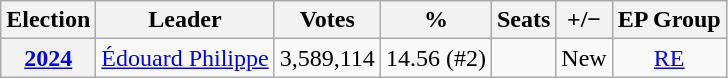<table class="wikitable" style="text-align:center">
<tr>
<th>Election</th>
<th>Leader</th>
<th>Votes</th>
<th>%</th>
<th>Seats</th>
<th>+/−</th>
<th>EP Group</th>
</tr>
<tr>
<th><a href='#'>2024</a></th>
<td><a href='#'>Édouard Philippe</a></td>
<td>3,589,114</td>
<td>14.56 (#2)</td>
<td></td>
<td>New</td>
<td><a href='#'>RE</a></td>
</tr>
</table>
